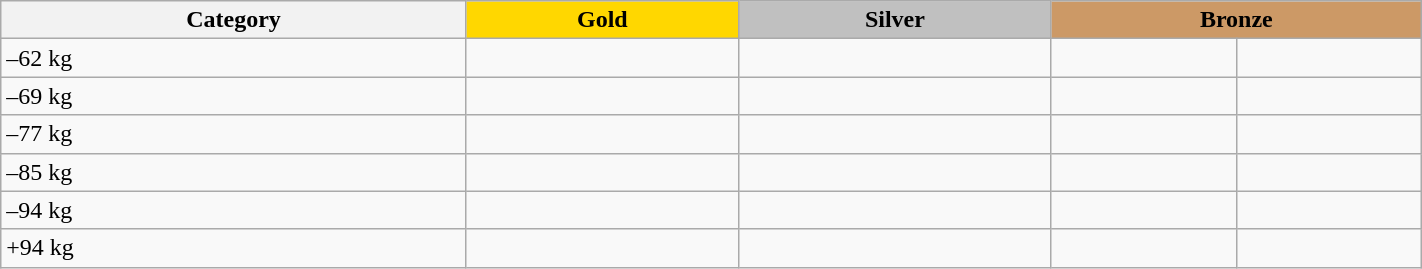<table class=wikitable width=75%>
<tr>
<th>Category</th>
<th style="background: gold">Gold</th>
<th style="background: silver">Silver</th>
<th style="background: #cc9966" colspan=2>Bronze</th>
</tr>
<tr>
<td>–62 kg</td>
<td></td>
<td></td>
<td></td>
<td></td>
</tr>
<tr>
<td>–69 kg</td>
<td></td>
<td></td>
<td></td>
<td></td>
</tr>
<tr>
<td>–77 kg</td>
<td></td>
<td></td>
<td></td>
<td></td>
</tr>
<tr>
<td>–85 kg</td>
<td></td>
<td></td>
<td></td>
<td></td>
</tr>
<tr>
<td>–94 kg</td>
<td></td>
<td></td>
<td></td>
<td></td>
</tr>
<tr>
<td>+94 kg</td>
<td></td>
<td></td>
<td></td>
<td></td>
</tr>
</table>
